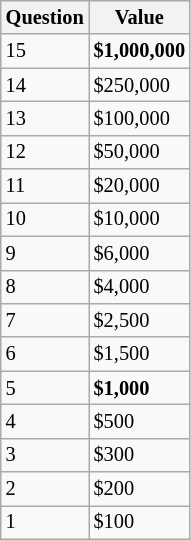<table class="wikitable floatright" style="font-size:85%">
<tr>
<th>Question</th>
<th>Value</th>
</tr>
<tr>
<td>15</td>
<td><strong>$1,000,000</strong></td>
</tr>
<tr>
<td>14</td>
<td>$250,000</td>
</tr>
<tr>
<td>13</td>
<td>$100,000</td>
</tr>
<tr>
<td>12</td>
<td>$50,000</td>
</tr>
<tr>
<td>11</td>
<td>$20,000</td>
</tr>
<tr>
<td>10</td>
<td>$10,000</td>
</tr>
<tr>
<td>9</td>
<td>$6,000</td>
</tr>
<tr>
<td>8</td>
<td>$4,000</td>
</tr>
<tr>
<td>7</td>
<td>$2,500</td>
</tr>
<tr>
<td>6</td>
<td>$1,500</td>
</tr>
<tr>
<td>5</td>
<td><strong>$1,000</strong></td>
</tr>
<tr>
<td>4</td>
<td>$500</td>
</tr>
<tr>
<td>3</td>
<td>$300</td>
</tr>
<tr>
<td>2</td>
<td>$200</td>
</tr>
<tr>
<td>1</td>
<td>$100</td>
</tr>
</table>
